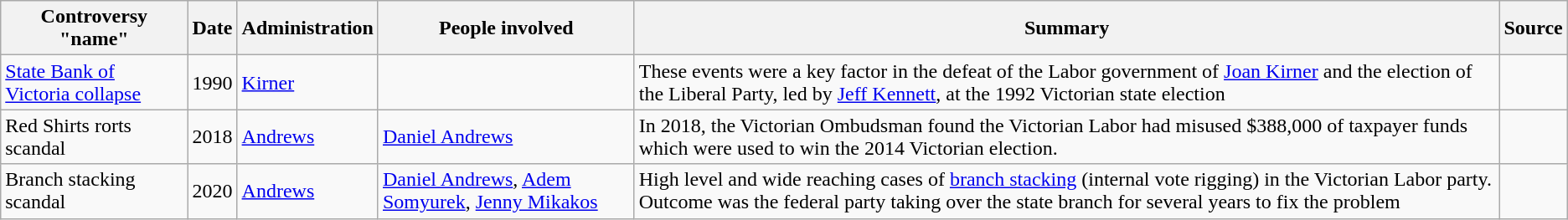<table Class="wikitable sortable">
<tr>
<th>Controversy "name"<br></th>
<th>Date<br></th>
<th>Administration<br></th>
<th>People involved<br></th>
<th>Summary<br></th>
<th>Source<br></th>
</tr>
<tr>
<td><a href='#'>State Bank of Victoria collapse</a></td>
<td>1990</td>
<td><a href='#'>Kirner</a></td>
<td></td>
<td>These events were a key factor in the defeat of the Labor government of <a href='#'>Joan Kirner</a> and the election of the Liberal Party, led by <a href='#'>Jeff Kennett</a>, at the 1992 Victorian state election</td>
<td></td>
</tr>
<tr>
<td>Red Shirts rorts scandal</td>
<td>2018</td>
<td><a href='#'>Andrews</a></td>
<td><a href='#'>Daniel Andrews</a></td>
<td>In 2018, the Victorian Ombudsman found the Victorian Labor had misused $388,000 of taxpayer funds which were used to win the 2014 Victorian election.</td>
<td></td>
</tr>
<tr>
<td>Branch stacking scandal</td>
<td>2020</td>
<td><a href='#'>Andrews</a></td>
<td><a href='#'>Daniel Andrews</a>, <a href='#'>Adem Somyurek</a>, <a href='#'>Jenny Mikakos</a></td>
<td>High level and wide reaching cases of <a href='#'>branch stacking</a> (internal vote rigging) in the Victorian Labor party. Outcome was the federal party taking over the state branch for several years to fix the problem</td>
<td></td>
</tr>
</table>
